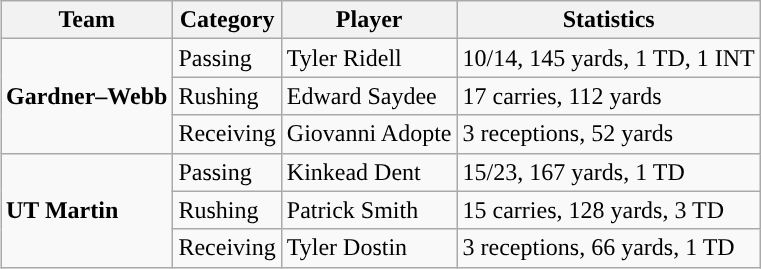<table class="wikitable" style="float: right;">
<tr>
<th>Team</th>
<th>Category</th>
<th>Player</th>
<th>Statistics</th>
</tr>
<tr>
<td rowspan=3><strong>Gardner–Webb</strong></td>
<td>Passing</td>
<td>Tyler Ridell</td>
<td>10/14, 145 yards, 1 TD, 1 INT</td>
</tr>
<tr>
<td>Rushing</td>
<td>Edward Saydee</td>
<td>17 carries, 112 yards</td>
</tr>
<tr>
<td>Receiving</td>
<td>Giovanni Adopte</td>
<td>3 receptions, 52 yards</td>
</tr>
<tr>
<td rowspan=3><strong>UT Martin</strong></td>
<td>Passing</td>
<td>Kinkead Dent</td>
<td>15/23, 167 yards, 1 TD</td>
</tr>
<tr>
<td>Rushing</td>
<td>Patrick Smith</td>
<td>15 carries, 128 yards, 3 TD</td>
</tr>
<tr>
<td>Receiving</td>
<td>Tyler Dostin</td>
<td>3 receptions, 66 yards, 1 TD</td>
</tr>
</table>
